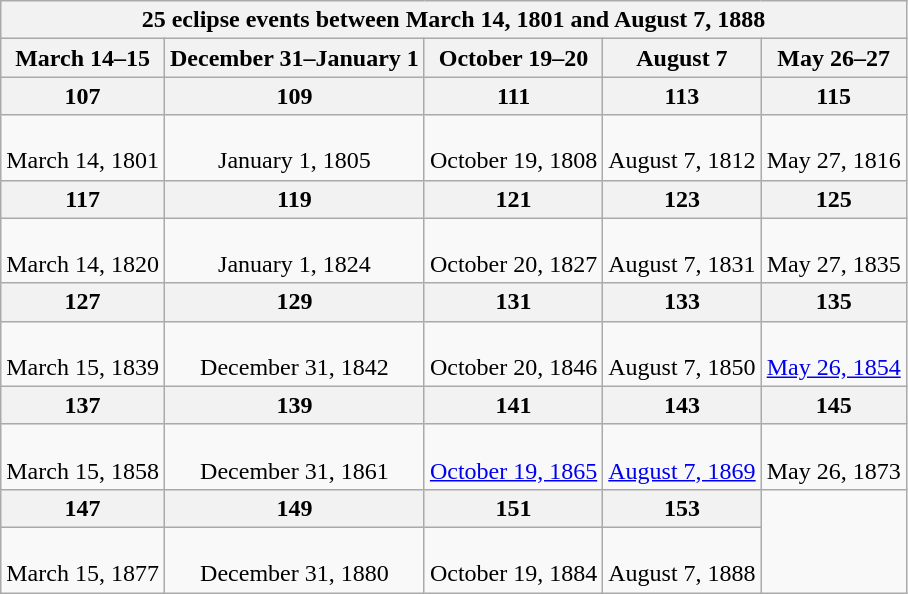<table class="wikitable mw-collapsible mw-collapsed">
<tr>
<th colspan=5>25 eclipse events between March 14, 1801 and August 7, 1888</th>
</tr>
<tr>
<th>March 14–15</th>
<th>December 31–January 1</th>
<th>October 19–20</th>
<th>August 7</th>
<th>May 26–27</th>
</tr>
<tr>
<th>107</th>
<th>109</th>
<th>111</th>
<th>113</th>
<th>115</th>
</tr>
<tr style="text-align:center;">
<td><br>March 14, 1801</td>
<td><br>January 1, 1805</td>
<td><br>October 19, 1808</td>
<td><br>August 7, 1812</td>
<td><br>May 27, 1816</td>
</tr>
<tr>
<th>117</th>
<th>119</th>
<th>121</th>
<th>123</th>
<th>125</th>
</tr>
<tr style="text-align:center;">
<td><br>March 14, 1820</td>
<td><br>January 1, 1824</td>
<td><br>October 20, 1827</td>
<td><br>August 7, 1831</td>
<td><br>May 27, 1835</td>
</tr>
<tr>
<th>127</th>
<th>129</th>
<th>131</th>
<th>133</th>
<th>135</th>
</tr>
<tr style="text-align:center;">
<td><br>March 15, 1839</td>
<td><br>December 31, 1842</td>
<td><br>October 20, 1846</td>
<td><br>August 7, 1850</td>
<td><br><a href='#'>May 26, 1854</a></td>
</tr>
<tr>
<th>137</th>
<th>139</th>
<th>141</th>
<th>143</th>
<th>145</th>
</tr>
<tr style="text-align:center;">
<td><br>March 15, 1858</td>
<td><br>December 31, 1861</td>
<td><br><a href='#'>October 19, 1865</a></td>
<td><br><a href='#'>August 7, 1869</a></td>
<td><br>May 26, 1873</td>
</tr>
<tr>
<th>147</th>
<th>149</th>
<th>151</th>
<th>153</th>
</tr>
<tr style="text-align:center;">
<td><br>March 15, 1877</td>
<td><br>December 31, 1880</td>
<td><br>October 19, 1884</td>
<td><br>August 7, 1888</td>
</tr>
</table>
